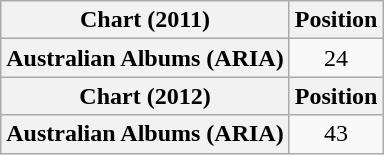<table class="wikitable plainrowheaders" style="text-align:center">
<tr>
<th scope="col">Chart (2011)</th>
<th scope="col">Position</th>
</tr>
<tr>
<th scope="row">Australian Albums (ARIA)</th>
<td>24</td>
</tr>
<tr>
<th scope="col">Chart (2012)</th>
<th scope="col">Position</th>
</tr>
<tr>
<th scope="row">Australian Albums (ARIA)</th>
<td>43</td>
</tr>
</table>
